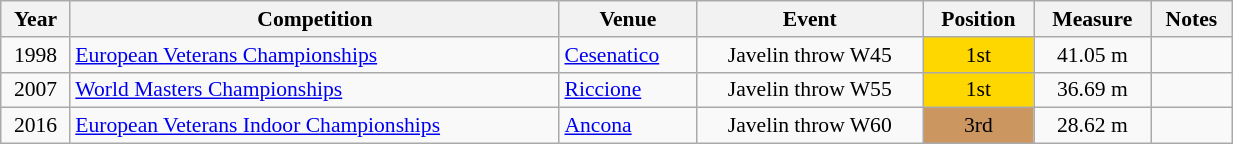<table class="wikitable" width=65% style="font-size:90%; text-align:center;">
<tr>
<th>Year</th>
<th>Competition</th>
<th>Venue</th>
<th>Event</th>
<th>Position</th>
<th>Measure</th>
<th>Notes</th>
</tr>
<tr>
<td rowspan=1>1998</td>
<td rowspan=1 align=left><a href='#'>European Veterans Championships</a></td>
<td rowspan=1 align=left> <a href='#'>Cesenatico</a></td>
<td>Javelin throw W45</td>
<td bgcolor=gold>1st</td>
<td>41.05 m</td>
<td></td>
</tr>
<tr>
<td rowspan=1>2007</td>
<td rowspan=1 align=left><a href='#'>World Masters Championships</a></td>
<td rowspan=1 align=left> <a href='#'>Riccione</a></td>
<td>Javelin throw W55</td>
<td bgcolor=gold>1st</td>
<td>36.69 m</td>
<td></td>
</tr>
<tr>
<td rowspan=1>2016</td>
<td rowspan=1 align=left><a href='#'>European Veterans Indoor Championships</a></td>
<td rowspan=1 align=left> <a href='#'>Ancona</a></td>
<td>Javelin throw W60</td>
<td bgcolor=cc966>3rd</td>
<td>28.62 m</td>
<td></td>
</tr>
</table>
